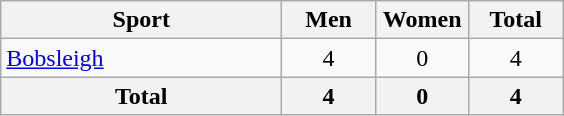<table class="wikitable sortable" style="text-align:center;">
<tr>
<th width=180>Sport</th>
<th width=55>Men</th>
<th width=55>Women</th>
<th width=55>Total</th>
</tr>
<tr>
<td align=left><a href='#'>Bobsleigh</a></td>
<td>4</td>
<td>0</td>
<td>4</td>
</tr>
<tr>
<th>Total</th>
<th>4</th>
<th>0</th>
<th>4</th>
</tr>
</table>
